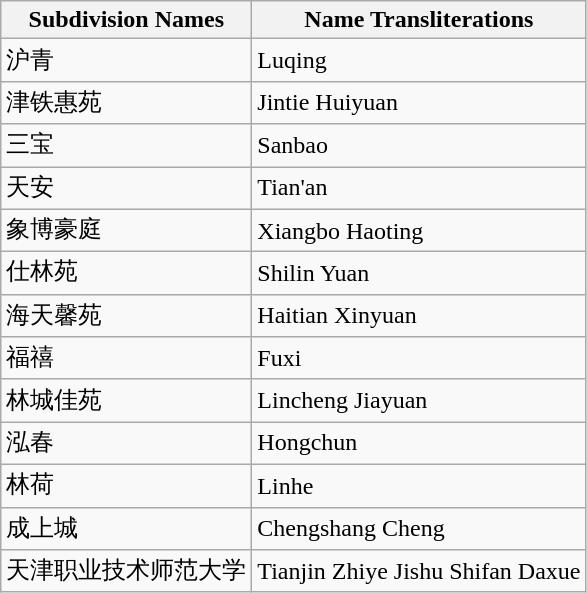<table class="wikitable sortable">
<tr>
<th>Subdivision Names</th>
<th>Name Transliterations</th>
</tr>
<tr>
<td>沪青</td>
<td>Luqing</td>
</tr>
<tr>
<td>津铁惠苑</td>
<td>Jintie Huiyuan</td>
</tr>
<tr>
<td>三宝</td>
<td>Sanbao</td>
</tr>
<tr>
<td>天安</td>
<td>Tian'an</td>
</tr>
<tr>
<td>象博豪庭</td>
<td>Xiangbo Haoting</td>
</tr>
<tr>
<td>仕林苑</td>
<td>Shilin Yuan</td>
</tr>
<tr>
<td>海天馨苑</td>
<td>Haitian Xinyuan</td>
</tr>
<tr>
<td>福禧</td>
<td>Fuxi</td>
</tr>
<tr>
<td>林城佳苑</td>
<td>Lincheng Jiayuan</td>
</tr>
<tr>
<td>泓春</td>
<td>Hongchun</td>
</tr>
<tr>
<td>林荷</td>
<td>Linhe</td>
</tr>
<tr>
<td>成上城</td>
<td>Chengshang Cheng</td>
</tr>
<tr>
<td>天津职业技术师范大学</td>
<td>Tianjin Zhiye Jishu Shifan Daxue</td>
</tr>
</table>
